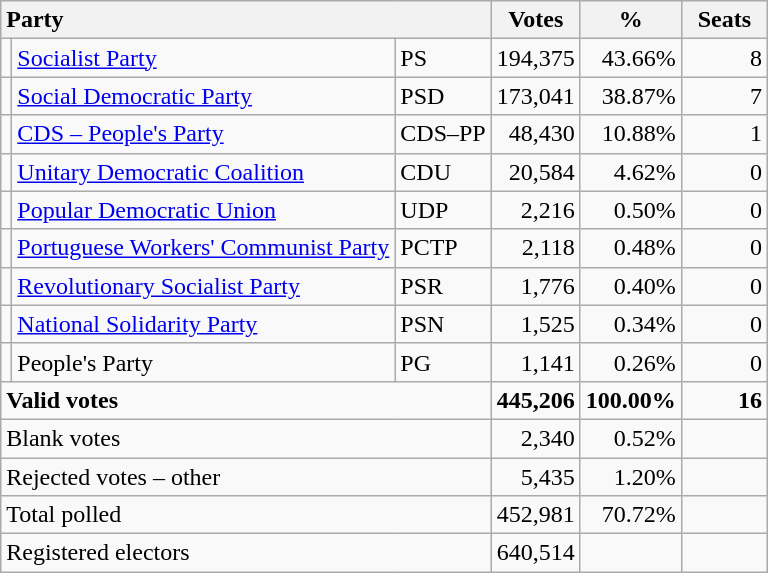<table class="wikitable" border="1" style="text-align:right;">
<tr>
<th style="text-align:left;" colspan=3>Party</th>
<th align=center width="50">Votes</th>
<th align=center width="50">%</th>
<th align=center width="50">Seats</th>
</tr>
<tr>
<td></td>
<td align=left><a href='#'>Socialist Party</a></td>
<td align=left>PS</td>
<td>194,375</td>
<td>43.66%</td>
<td>8</td>
</tr>
<tr>
<td></td>
<td align=left><a href='#'>Social Democratic Party</a></td>
<td align=left>PSD</td>
<td>173,041</td>
<td>38.87%</td>
<td>7</td>
</tr>
<tr>
<td></td>
<td align=left><a href='#'>CDS – People's Party</a></td>
<td align=left style="white-space: nowrap;">CDS–PP</td>
<td>48,430</td>
<td>10.88%</td>
<td>1</td>
</tr>
<tr>
<td></td>
<td align=left style="white-space: nowrap;"><a href='#'>Unitary Democratic Coalition</a></td>
<td align=left>CDU</td>
<td>20,584</td>
<td>4.62%</td>
<td>0</td>
</tr>
<tr>
<td></td>
<td align=left><a href='#'>Popular Democratic Union</a></td>
<td align=left>UDP</td>
<td>2,216</td>
<td>0.50%</td>
<td>0</td>
</tr>
<tr>
<td></td>
<td align=left><a href='#'>Portuguese Workers' Communist Party</a></td>
<td align=left>PCTP</td>
<td>2,118</td>
<td>0.48%</td>
<td>0</td>
</tr>
<tr>
<td></td>
<td align=left><a href='#'>Revolutionary Socialist Party</a></td>
<td align=left>PSR</td>
<td>1,776</td>
<td>0.40%</td>
<td>0</td>
</tr>
<tr>
<td></td>
<td align=left><a href='#'>National Solidarity Party</a></td>
<td align=left>PSN</td>
<td>1,525</td>
<td>0.34%</td>
<td>0</td>
</tr>
<tr>
<td></td>
<td align=left>People's Party</td>
<td align=left>PG</td>
<td>1,141</td>
<td>0.26%</td>
<td>0</td>
</tr>
<tr style="font-weight:bold">
<td align=left colspan=3>Valid votes</td>
<td>445,206</td>
<td>100.00%</td>
<td>16</td>
</tr>
<tr>
<td align=left colspan=3>Blank votes</td>
<td>2,340</td>
<td>0.52%</td>
<td></td>
</tr>
<tr>
<td align=left colspan=3>Rejected votes – other</td>
<td>5,435</td>
<td>1.20%</td>
<td></td>
</tr>
<tr>
<td align=left colspan=3>Total polled</td>
<td>452,981</td>
<td>70.72%</td>
<td></td>
</tr>
<tr>
<td align=left colspan=3>Registered electors</td>
<td>640,514</td>
<td></td>
<td></td>
</tr>
</table>
